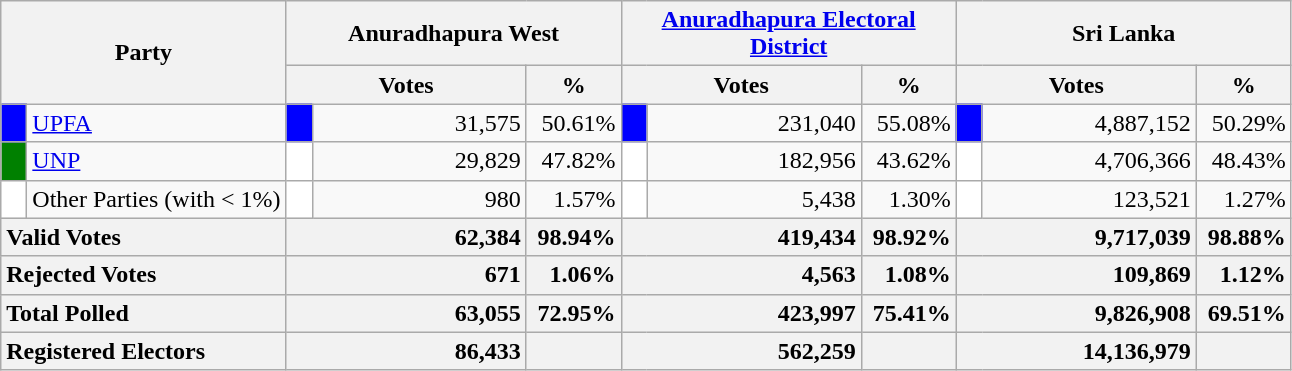<table class="wikitable">
<tr>
<th colspan="2" width="144px"rowspan="2">Party</th>
<th colspan="3" width="216px">Anuradhapura West</th>
<th colspan="3" width="216px"><a href='#'>Anuradhapura Electoral District</a></th>
<th colspan="3" width="216px">Sri Lanka</th>
</tr>
<tr>
<th colspan="2" width="144px">Votes</th>
<th>%</th>
<th colspan="2" width="144px">Votes</th>
<th>%</th>
<th colspan="2" width="144px">Votes</th>
<th>%</th>
</tr>
<tr>
<td style="background-color:blue;" width="10px"></td>
<td style="text-align:left;"><a href='#'>UPFA</a></td>
<td style="background-color:blue;" width="10px"></td>
<td style="text-align:right;">31,575</td>
<td style="text-align:right;">50.61%</td>
<td style="background-color:blue;" width="10px"></td>
<td style="text-align:right;">231,040</td>
<td style="text-align:right;">55.08%</td>
<td style="background-color:blue;" width="10px"></td>
<td style="text-align:right;">4,887,152</td>
<td style="text-align:right;">50.29%</td>
</tr>
<tr>
<td style="background-color:green;" width="10px"></td>
<td style="text-align:left;"><a href='#'>UNP</a></td>
<td style="background-color:white;" width="10px"></td>
<td style="text-align:right;">29,829</td>
<td style="text-align:right;">47.82%</td>
<td style="background-color:white;" width="10px"></td>
<td style="text-align:right;">182,956</td>
<td style="text-align:right;">43.62%</td>
<td style="background-color:white;" width="10px"></td>
<td style="text-align:right;">4,706,366</td>
<td style="text-align:right;">48.43%</td>
</tr>
<tr>
<td style="background-color:white;" width="10px"></td>
<td style="text-align:left;">Other Parties (with < 1%)</td>
<td style="background-color:white;" width="10px"></td>
<td style="text-align:right;">980</td>
<td style="text-align:right;">1.57%</td>
<td style="background-color:white;" width="10px"></td>
<td style="text-align:right;">5,438</td>
<td style="text-align:right;">1.30%</td>
<td style="background-color:white;" width="10px"></td>
<td style="text-align:right;">123,521</td>
<td style="text-align:right;">1.27%</td>
</tr>
<tr>
<th colspan="2" width="144px"style="text-align:left;">Valid Votes</th>
<th style="text-align:right;"colspan="2" width="144px">62,384</th>
<th style="text-align:right;">98.94%</th>
<th style="text-align:right;"colspan="2" width="144px">419,434</th>
<th style="text-align:right;">98.92%</th>
<th style="text-align:right;"colspan="2" width="144px">9,717,039</th>
<th style="text-align:right;">98.88%</th>
</tr>
<tr>
<th colspan="2" width="144px"style="text-align:left;">Rejected Votes</th>
<th style="text-align:right;"colspan="2" width="144px">671</th>
<th style="text-align:right;">1.06%</th>
<th style="text-align:right;"colspan="2" width="144px">4,563</th>
<th style="text-align:right;">1.08%</th>
<th style="text-align:right;"colspan="2" width="144px">109,869</th>
<th style="text-align:right;">1.12%</th>
</tr>
<tr>
<th colspan="2" width="144px"style="text-align:left;">Total Polled</th>
<th style="text-align:right;"colspan="2" width="144px">63,055</th>
<th style="text-align:right;">72.95%</th>
<th style="text-align:right;"colspan="2" width="144px">423,997</th>
<th style="text-align:right;">75.41%</th>
<th style="text-align:right;"colspan="2" width="144px">9,826,908</th>
<th style="text-align:right;">69.51%</th>
</tr>
<tr>
<th colspan="2" width="144px"style="text-align:left;">Registered Electors</th>
<th style="text-align:right;"colspan="2" width="144px">86,433</th>
<th></th>
<th style="text-align:right;"colspan="2" width="144px">562,259</th>
<th></th>
<th style="text-align:right;"colspan="2" width="144px">14,136,979</th>
<th></th>
</tr>
</table>
